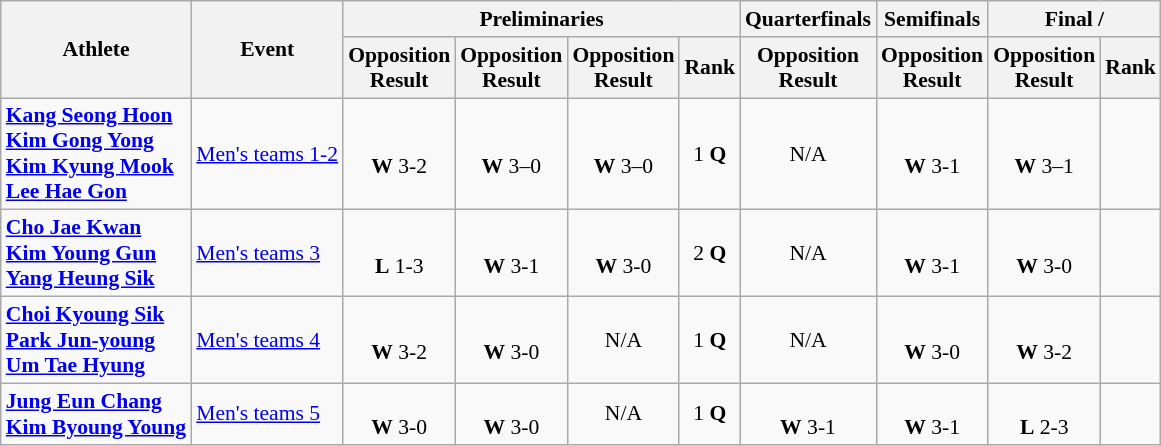<table class=wikitable style="font-size:90%">
<tr>
<th rowspan="2">Athlete</th>
<th rowspan="2">Event</th>
<th colspan="4">Preliminaries</th>
<th>Quarterfinals</th>
<th>Semifinals</th>
<th colspan="2">Final / </th>
</tr>
<tr>
<th>Opposition<br>Result</th>
<th>Opposition<br>Result</th>
<th>Opposition<br>Result</th>
<th>Rank</th>
<th>Opposition<br>Result</th>
<th>Opposition<br>Result</th>
<th>Opposition<br>Result</th>
<th>Rank</th>
</tr>
<tr>
<td><strong><a href='#'>Kang Seong Hoon</a></strong><br> <strong><a href='#'>Kim Gong Yong</a></strong><br> <strong><a href='#'>Kim Kyung Mook</a></strong><br> <strong><a href='#'>Lee Hae Gon</a></strong></td>
<td><a href='#'>Men's teams 1-2</a></td>
<td align="center"><br><strong>W</strong> 3-2</td>
<td align="center"><br><strong>W</strong> 3–0</td>
<td align="center"><br><strong>W</strong> 3–0</td>
<td align="center">1 <strong>Q</strong></td>
<td align="center">N/A</td>
<td align="center"><br><strong>W</strong> 3-1</td>
<td align="center"><br><strong>W</strong> 3–1</td>
<td align="center"></td>
</tr>
<tr>
<td><strong><a href='#'>Cho Jae Kwan</a></strong><br> <strong><a href='#'>Kim Young Gun</a></strong><br> <strong><a href='#'>Yang Heung Sik</a></strong></td>
<td><a href='#'>Men's teams 3</a></td>
<td align="center"><br><strong>L</strong> 1-3</td>
<td align="center"><br><strong>W</strong> 3-1</td>
<td align="center"><br><strong>W</strong> 3-0</td>
<td align="center">2 <strong>Q</strong></td>
<td align="center">N/A</td>
<td align="center"><br><strong>W</strong> 3-1</td>
<td align="center"><br><strong>W</strong> 3-0</td>
<td align="center"></td>
</tr>
<tr>
<td><strong><a href='#'>Choi Kyoung Sik</a></strong><br> <strong><a href='#'>Park Jun-young</a></strong><br> <strong><a href='#'>Um Tae Hyung</a></strong></td>
<td><a href='#'>Men's teams 4</a></td>
<td align="center"><br><strong>W</strong> 3-2</td>
<td align="center"><br><strong>W</strong> 3-0</td>
<td align="center">N/A</td>
<td align="center">1 <strong>Q</strong></td>
<td align="center">N/A</td>
<td align="center"><br><strong>W</strong> 3-0</td>
<td align="center"><br><strong>W</strong> 3-2</td>
<td align="center"></td>
</tr>
<tr>
<td><strong><a href='#'>Jung Eun Chang</a></strong><br> <strong><a href='#'>Kim Byoung Young</a></strong></td>
<td><a href='#'>Men's teams 5</a></td>
<td align="center"><br><strong>W</strong> 3-0</td>
<td align="center"><br><strong>W</strong> 3-0</td>
<td align="center">N/A</td>
<td align="center">1 <strong>Q</strong></td>
<td align="center"><br><strong>W</strong> 3-1</td>
<td align="center"><br><strong>W</strong> 3-1</td>
<td align="center"><br><strong>L</strong> 2-3</td>
<td align="center"></td>
</tr>
</table>
